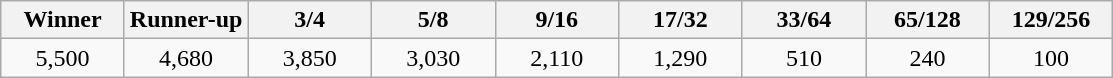<table class="wikitable" style="text-align:center">
<tr>
<th width="75">Winner</th>
<th width="75">Runner-up</th>
<th width="75">3/4</th>
<th width="75">5/8</th>
<th width="75">9/16</th>
<th width="75">17/32</th>
<th width="75">33/64</th>
<th width="75">65/128</th>
<th width="75">129/256</th>
</tr>
<tr>
<td>5,500</td>
<td>4,680</td>
<td>3,850</td>
<td>3,030</td>
<td>2,110</td>
<td>1,290</td>
<td>510</td>
<td>240</td>
<td>100</td>
</tr>
</table>
